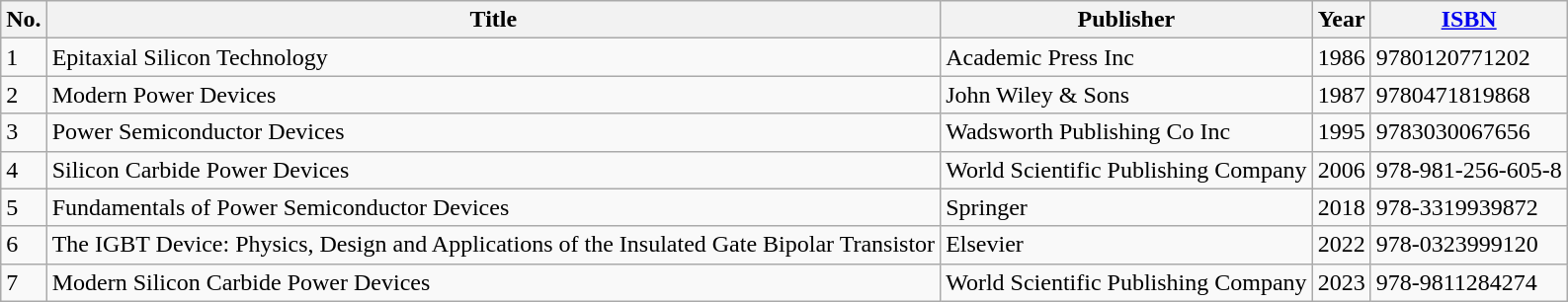<table class="wikitable">
<tr>
<th>No.</th>
<th>Title</th>
<th>Publisher</th>
<th>Year</th>
<th><a href='#'>ISBN</a></th>
</tr>
<tr>
<td>1</td>
<td>Epitaxial Silicon Technology</td>
<td>Academic Press Inc</td>
<td>1986</td>
<td>9780120771202</td>
</tr>
<tr>
<td>2</td>
<td>Modern Power Devices</td>
<td>John Wiley & Sons</td>
<td>1987</td>
<td>9780471819868</td>
</tr>
<tr>
<td>3</td>
<td>Power Semiconductor Devices</td>
<td>Wadsworth Publishing Co Inc</td>
<td>1995</td>
<td>9783030067656</td>
</tr>
<tr>
<td>4</td>
<td>Silicon Carbide Power Devices</td>
<td>World Scientific Publishing Company</td>
<td>2006</td>
<td>978-981-256-605-8</td>
</tr>
<tr>
<td>5</td>
<td>Fundamentals of Power Semiconductor Devices</td>
<td>Springer</td>
<td>2018</td>
<td>978-3319939872</td>
</tr>
<tr>
<td>6</td>
<td>The IGBT Device: Physics, Design and Applications of the Insulated Gate Bipolar Transistor</td>
<td>Elsevier</td>
<td>2022</td>
<td>978-0323999120</td>
</tr>
<tr>
<td>7</td>
<td>Modern Silicon Carbide Power Devices</td>
<td>World Scientific Publishing Company</td>
<td>2023</td>
<td>978-9811284274</td>
</tr>
</table>
